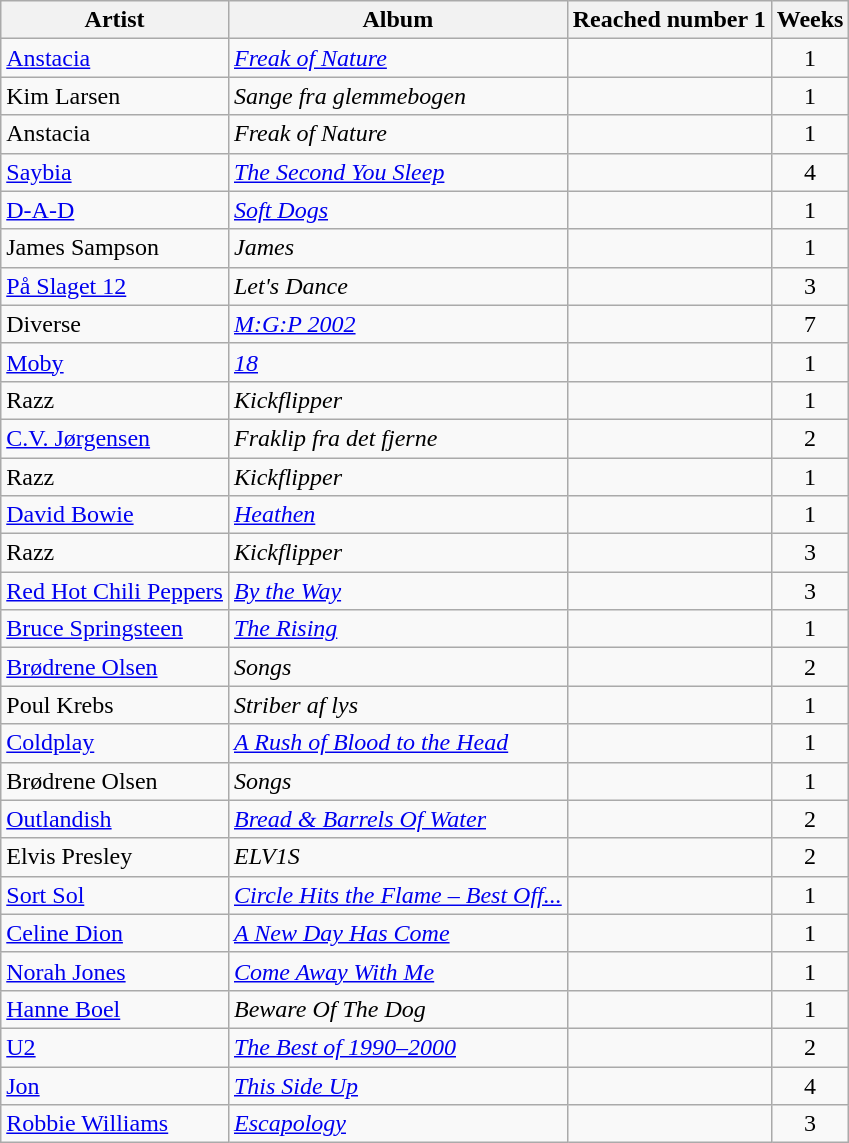<table class="sortable wikitable">
<tr>
<th>Artist</th>
<th>Album</th>
<th>Reached number 1</th>
<th>Weeks</th>
</tr>
<tr>
<td><a href='#'>Anstacia</a></td>
<td><em><a href='#'>Freak of Nature</a></em></td>
<td></td>
<td style="text-align:center;">1</td>
</tr>
<tr>
<td>Kim Larsen</td>
<td><em>Sange fra glemmebogen</em></td>
<td></td>
<td style="text-align:center;">1</td>
</tr>
<tr>
<td>Anstacia</td>
<td><em>Freak of Nature</em></td>
<td></td>
<td style="text-align:center;">1</td>
</tr>
<tr>
<td><a href='#'>Saybia</a></td>
<td><em><a href='#'>The Second You Sleep</a></em></td>
<td></td>
<td style="text-align:center;">4</td>
</tr>
<tr>
<td><a href='#'>D-A-D</a></td>
<td><em><a href='#'>Soft Dogs</a></em></td>
<td></td>
<td style="text-align:center;">1</td>
</tr>
<tr>
<td>James Sampson</td>
<td><em>James</em></td>
<td></td>
<td style="text-align:center;">1</td>
</tr>
<tr>
<td><a href='#'>På Slaget 12</a></td>
<td><em>Let's Dance</em></td>
<td></td>
<td style="text-align:center;">3</td>
</tr>
<tr>
<td>Diverse</td>
<td><em><a href='#'>M:G:P 2002</a></em></td>
<td></td>
<td style="text-align:center;">7</td>
</tr>
<tr>
<td><a href='#'>Moby</a></td>
<td><em><a href='#'>18</a></em></td>
<td></td>
<td style="text-align:center;">1</td>
</tr>
<tr>
<td>Razz</td>
<td><em>Kickflipper</em></td>
<td></td>
<td style="text-align:center;">1</td>
</tr>
<tr>
<td><a href='#'>C.V. Jørgensen</a></td>
<td><em>Fraklip fra det fjerne</em></td>
<td></td>
<td style="text-align:center;">2</td>
</tr>
<tr>
<td>Razz</td>
<td><em>Kickflipper</em></td>
<td></td>
<td style="text-align:center;">1</td>
</tr>
<tr>
<td><a href='#'>David Bowie</a></td>
<td><em><a href='#'>Heathen</a></em></td>
<td></td>
<td style="text-align:center;">1</td>
</tr>
<tr>
<td>Razz</td>
<td><em>Kickflipper</em></td>
<td></td>
<td style="text-align:center;">3</td>
</tr>
<tr>
<td><a href='#'>Red Hot Chili Peppers</a></td>
<td><em><a href='#'>By the Way</a></em></td>
<td></td>
<td style="text-align:center;">3</td>
</tr>
<tr>
<td><a href='#'>Bruce Springsteen</a></td>
<td><em><a href='#'>The Rising</a></em></td>
<td></td>
<td style="text-align:center;">1</td>
</tr>
<tr>
<td><a href='#'>Brødrene Olsen</a></td>
<td><em>Songs</em></td>
<td></td>
<td style="text-align:center;">2</td>
</tr>
<tr>
<td>Poul Krebs</td>
<td><em>Striber af lys</em></td>
<td></td>
<td style="text-align:center;">1</td>
</tr>
<tr>
<td><a href='#'>Coldplay</a></td>
<td><em><a href='#'>A Rush of Blood to the Head</a></em></td>
<td></td>
<td style="text-align:center;">1</td>
</tr>
<tr>
<td>Brødrene Olsen</td>
<td><em>Songs</em></td>
<td></td>
<td style="text-align:center;">1</td>
</tr>
<tr>
<td><a href='#'>Outlandish</a></td>
<td><em><a href='#'>Bread & Barrels Of Water</a></em></td>
<td></td>
<td style="text-align:center;">2</td>
</tr>
<tr>
<td>Elvis Presley</td>
<td><em>ELV1S</em></td>
<td></td>
<td style="text-align:center;">2</td>
</tr>
<tr>
<td><a href='#'>Sort Sol</a></td>
<td><em><a href='#'>Circle Hits the Flame – Best Off...</a></em></td>
<td></td>
<td style="text-align:center;">1</td>
</tr>
<tr>
<td><a href='#'>Celine Dion</a></td>
<td><em><a href='#'>A New Day Has Come</a></em></td>
<td></td>
<td style="text-align:center;">1</td>
</tr>
<tr>
<td><a href='#'>Norah Jones</a></td>
<td><em><a href='#'>Come Away With Me</a></em></td>
<td></td>
<td style="text-align:center;">1</td>
</tr>
<tr>
<td><a href='#'>Hanne Boel</a></td>
<td><em>Beware Of The Dog</em></td>
<td></td>
<td style="text-align:center;">1</td>
</tr>
<tr>
<td><a href='#'>U2</a></td>
<td><em><a href='#'>The Best of 1990–2000</a></em></td>
<td></td>
<td style="text-align:center;">2</td>
</tr>
<tr>
<td><a href='#'>Jon</a></td>
<td><em><a href='#'>This Side Up</a></em></td>
<td></td>
<td style="text-align:center;">4</td>
</tr>
<tr>
<td><a href='#'>Robbie Williams</a></td>
<td><em><a href='#'>Escapology</a></em></td>
<td></td>
<td style="text-align:center;">3</td>
</tr>
</table>
